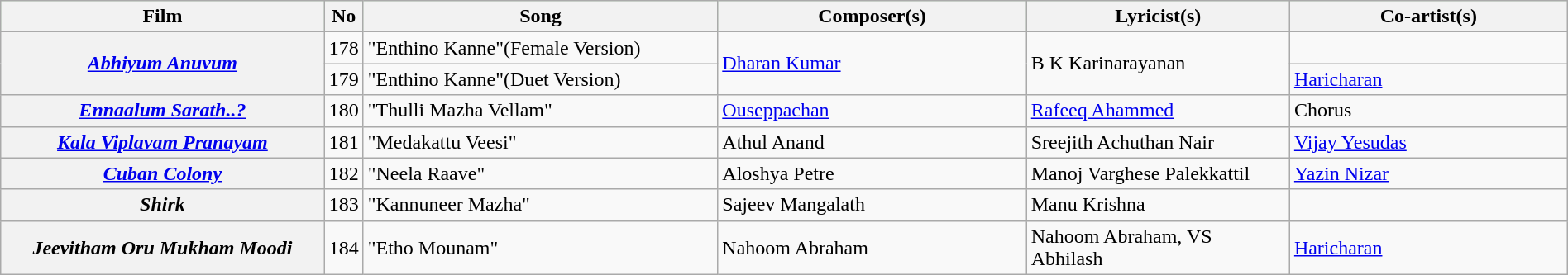<table class="wikitable plainrowheaders" width="100%" textcolor:#000;">
<tr style="background:#cfc; text-align:center;">
<th scope="col" width=21%>Film</th>
<th>No</th>
<th scope="col" width=23%>Song</th>
<th scope="col" width=20%>Composer(s)</th>
<th scope="col" width=17%>Lyricist(s)</th>
<th scope="col" width=18%>Co-artist(s)</th>
</tr>
<tr>
<th rowspan="2"><em><a href='#'>Abhiyum Anuvum</a></em></th>
<td>178</td>
<td>"Enthino Kanne"(Female Version)</td>
<td rowspan="2"><a href='#'>Dharan Kumar</a></td>
<td rowspan="2">B K Karinarayanan</td>
<td></td>
</tr>
<tr>
<td>179</td>
<td>"Enthino Kanne"(Duet Version)</td>
<td><a href='#'>Haricharan</a></td>
</tr>
<tr>
<th scope="row"><em><a href='#'>Ennaalum Sarath..?</a></em></th>
<td>180</td>
<td>"Thulli Mazha Vellam"</td>
<td><a href='#'>Ouseppachan</a></td>
<td><a href='#'>Rafeeq Ahammed</a></td>
<td>Chorus</td>
</tr>
<tr>
<th scope="row"><em><a href='#'>Kala Viplavam Pranayam</a></em></th>
<td>181</td>
<td>"Medakattu Veesi"</td>
<td>Athul Anand</td>
<td>Sreejith Achuthan Nair</td>
<td><a href='#'>Vijay Yesudas</a></td>
</tr>
<tr>
<th scope="row"><em><a href='#'>Cuban Colony</a></em></th>
<td>182</td>
<td>"Neela Raave"</td>
<td>Aloshya Petre</td>
<td>Manoj Varghese Palekkattil</td>
<td><a href='#'>Yazin Nizar</a></td>
</tr>
<tr>
<th scope="row"><em>Shirk</em></th>
<td>183</td>
<td>"Kannuneer Mazha"</td>
<td>Sajeev Mangalath</td>
<td>Manu Krishna</td>
<td></td>
</tr>
<tr>
<th scope="row"><em>Jeevitham Oru Mukham Moodi</em></th>
<td>184</td>
<td>"Etho Mounam"</td>
<td>Nahoom Abraham</td>
<td>Nahoom Abraham, VS Abhilash</td>
<td><a href='#'>Haricharan</a></td>
</tr>
</table>
